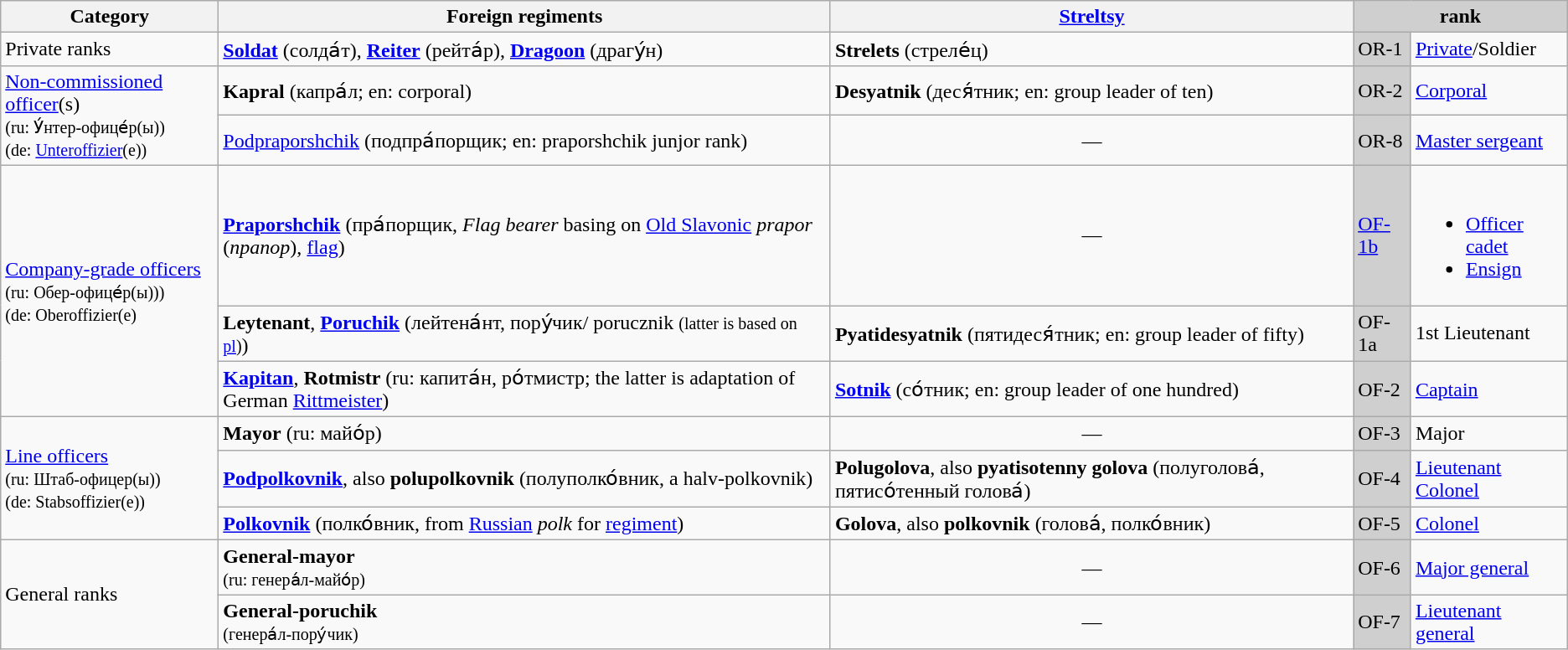<table class="wikitable">
<tr>
<th><strong>Category</strong></th>
<th>Foreign regiments</th>
<th><a href='#'>Streltsy</a></th>
<th style="background:#cfcfcf;" colspan=2> rank</th>
</tr>
<tr>
<td>Private ranks</td>
<td><strong><a href='#'>Soldat</a></strong> (солда́т), <strong><a href='#'>Reiter</a></strong> (рейта́р), <strong><a href='#'>Dragoon</a></strong> (драгу́н)</td>
<td><strong>Strelets</strong> (стреле́ц)</td>
<td style="background:#cfcfcf;">OR-1</td>
<td><a href='#'>Private</a>/Soldier</td>
</tr>
<tr>
<td rowspan="2"><a href='#'>Non-commissioned officer</a>(s)<br><small>(ru: У́нтер-офице́р(ы)) <br>(de: <a href='#'>Unteroffizier</a>(e))</small></td>
<td><strong>Kapral</strong> (капра́л; en: corporal)</td>
<td><strong>Desyatnik</strong> (деся́тник; en: group leader of ten)</td>
<td style="background:#cfcfcf;">OR-2</td>
<td><a href='#'>Corporal</a></td>
</tr>
<tr>
<td><a href='#'>Podpraporshchik</a> (подпра́порщик; en: praporshchik junjor rank)</td>
<td style="text-align:center;">—</td>
<td style="background:#cfcfcf;">OR-8</td>
<td><a href='#'>Master sergeant</a></td>
</tr>
<tr>
<td rowspan="3"><a href='#'>Company-grade officers</a><br><small>(ru: Обер-офице́р(ы)))<br>(de: Oberoffizier(e)</small></td>
<td><strong><a href='#'>Praporshchik</a></strong> (пра́порщик, <em>Flag bearer</em> basing on <a href='#'>Old Slavonic</a> <em>prapor</em> (<em>прапор</em>), <a href='#'>flag</a>)</td>
<td style="text-align:center;">—</td>
<td style="background:#cfcfcf;"><a href='#'>OF-1b</a></td>
<td><br><ul><li><a href='#'>Officer cadet</a></li><li><a href='#'>Ensign</a></li></ul></td>
</tr>
<tr>
<td><strong>Leytenant</strong>, <strong><a href='#'>Poruchik</a></strong> (лейтена́нт, пору́чик/ porucznik <small>(latter is based on <a href='#'>pl</a>)</small>)</td>
<td><strong>Pyatidesyatnik</strong> (пятидеся́тник; en: group leader of fifty)</td>
<td style="background:#cfcfcf;">OF-1a</td>
<td>1st Lieutenant</td>
</tr>
<tr>
<td><strong><a href='#'>Kapitan</a></strong>, <strong>Rotmistr</strong> (ru: капита́н, ро́тмистр; the latter is adaptation of German <a href='#'>Rittmeister</a>)</td>
<td><strong><a href='#'>Sotnik</a></strong> (со́тник; en: group leader of one hundred)</td>
<td style="background:#cfcfcf;">OF-2</td>
<td><a href='#'>Captain</a></td>
</tr>
<tr>
<td rowspan="3"><a href='#'>Line officers</a><br><small>(ru: Штаб-офицер(ы))<br>(de: Stabsoffizier(e))</small></td>
<td><strong>Mayor</strong> (ru: майо́р)</td>
<td style="text-align:center;">—</td>
<td style="background:#cfcfcf;">OF-3</td>
<td>Major</td>
</tr>
<tr>
<td><strong><a href='#'>Podpolkovnik</a></strong>, also <strong>polupolkovnik</strong> (полуполко́вник, a halv-polkovnik)</td>
<td><strong>Polugolova</strong>, also <strong>pyatisotenny golova</strong> (полуголова́, пятисо́тенный голова́)</td>
<td style="background:#cfcfcf;">OF-4</td>
<td><a href='#'>Lieutenant Colonel</a></td>
</tr>
<tr>
<td><strong><a href='#'>Polkovnik</a></strong> (полко́вник, from <a href='#'>Russian</a> <em>polk</em> for <a href='#'>regiment</a>)</td>
<td><strong>Golova</strong>, also <strong>polkovnik</strong> (голова́, полко́вник)</td>
<td style="background:#cfcfcf;">OF-5</td>
<td><a href='#'>Colonel</a></td>
</tr>
<tr>
<td rowspan="2">General ranks</td>
<td><strong>General-mayor</strong><br><small>(ru: генера́л-майо́р)</small></td>
<td style="text-align:center;">—</td>
<td style="background:#cfcfcf;">OF-6</td>
<td><a href='#'>Major general</a></td>
</tr>
<tr>
<td><strong>General-poruchik</strong><br><small>(генера́л-пору́чик)</small></td>
<td style="text-align:center;">—</td>
<td style="background:#cfcfcf;">OF-7</td>
<td><a href='#'>Lieutenant general</a></td>
</tr>
</table>
